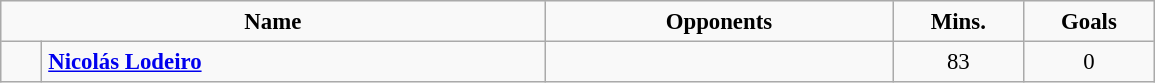<table class= width=90% border="2" cellpadding="4" cellspacing="0" style="text-align=center: 1em 1em 1em 0; background: #f9f9f9; border: 1px #aaa solid; border-collapse: collapse; font-size: 95%;">
<tr>
<th width=25% colspan=2>Name</th>
<th width=16%>Opponents</th>
<th width=6%>Mins.</th>
<th width=6%>Goals</th>
</tr>
<tr>
<td align=center></td>
<td><strong><a href='#'>Nicolás Lodeiro</a></strong></td>
<td></td>
<td align=center>83</td>
<td align=center>0</td>
</tr>
</table>
